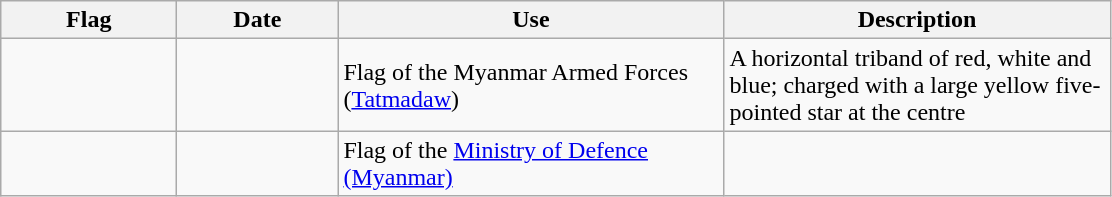<table class="wikitable">
<tr>
<th width="110">Flag</th>
<th width="100">Date</th>
<th width="250">Use</th>
<th width="250">Description</th>
</tr>
<tr>
<td></td>
<td></td>
<td>Flag of the Myanmar Armed Forces (<a href='#'>Tatmadaw</a>)</td>
<td>A horizontal triband of red, white  and blue; charged with a large yellow five-pointed star at the centre </td>
</tr>
<tr>
<td></td>
<td></td>
<td>Flag of the <a href='#'>Ministry of Defence (Myanmar)</a></td>
<td></td>
</tr>
</table>
